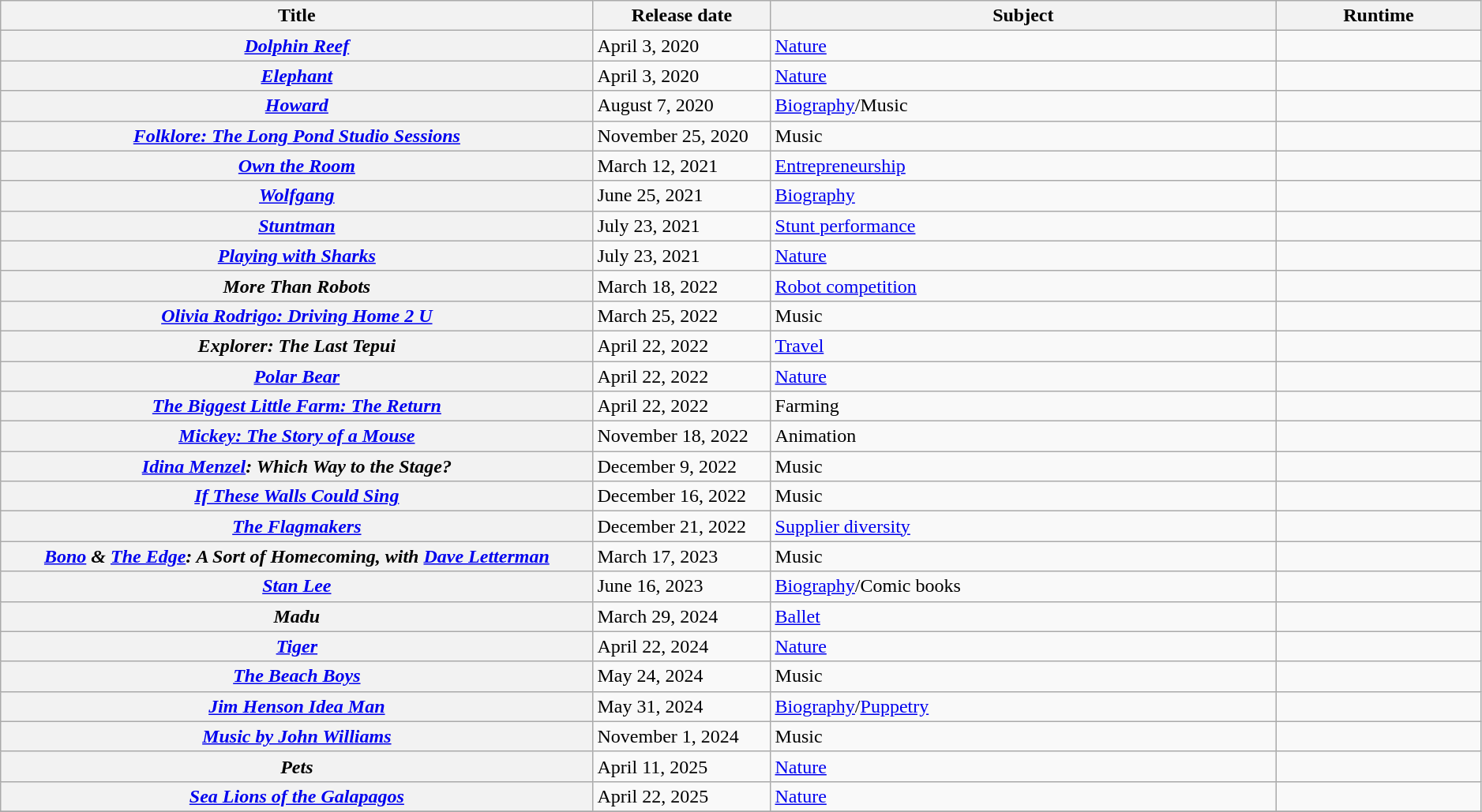<table class="wikitable plainrowheaders sortable" style="width:99%;">
<tr>
<th scope="col" style="width:40%;">Title</th>
<th scope="col" style="width:12%;">Release date</th>
<th>Subject</th>
<th>Runtime</th>
</tr>
<tr>
<th scope="row"><em><a href='#'>Dolphin Reef</a></em></th>
<td>April 3, 2020</td>
<td><a href='#'>Nature</a></td>
<td></td>
</tr>
<tr>
<th scope="row"><em><a href='#'>Elephant</a></em></th>
<td>April 3, 2020</td>
<td><a href='#'>Nature</a></td>
<td></td>
</tr>
<tr>
<th scope="row"><em><a href='#'>Howard</a></em></th>
<td>August 7, 2020</td>
<td><a href='#'>Biography</a>/Music</td>
<td></td>
</tr>
<tr>
<th scope="row"><em><a href='#'>Folklore: The Long Pond Studio Sessions</a></em></th>
<td>November 25, 2020</td>
<td>Music</td>
<td></td>
</tr>
<tr>
<th scope="row"><em><a href='#'>Own the Room</a></em></th>
<td>March 12, 2021</td>
<td><a href='#'>Entrepreneurship</a></td>
<td></td>
</tr>
<tr>
<th scope="row"><em><a href='#'>Wolfgang</a></em></th>
<td>June 25, 2021</td>
<td><a href='#'>Biography</a></td>
<td></td>
</tr>
<tr>
<th scope="row"><em><a href='#'>Stuntman</a></em></th>
<td>July 23, 2021</td>
<td><a href='#'>Stunt performance</a></td>
<td></td>
</tr>
<tr>
<th scope="row"><em><a href='#'>Playing with Sharks</a></em></th>
<td>July 23, 2021</td>
<td><a href='#'>Nature</a></td>
<td></td>
</tr>
<tr>
<th scope="row"><em>More Than Robots</em></th>
<td>March 18, 2022</td>
<td><a href='#'>Robot competition</a></td>
<td></td>
</tr>
<tr>
<th scope="row"><em><a href='#'>Olivia Rodrigo: Driving Home 2 U</a></em></th>
<td>March 25, 2022</td>
<td>Music</td>
<td></td>
</tr>
<tr>
<th scope="row"><em>Explorer: The Last Tepui</em></th>
<td>April 22, 2022</td>
<td><a href='#'>Travel</a></td>
<td></td>
</tr>
<tr>
<th scope="row"><em><a href='#'>Polar Bear</a></em></th>
<td>April 22, 2022</td>
<td><a href='#'>Nature</a></td>
<td></td>
</tr>
<tr>
<th scope="row"><em><a href='#'>The Biggest Little Farm: The Return</a></em></th>
<td>April 22, 2022</td>
<td>Farming</td>
<td></td>
</tr>
<tr>
<th scope="row"><em><a href='#'>Mickey: The Story of a Mouse</a></em></th>
<td>November 18, 2022</td>
<td>Animation</td>
<td></td>
</tr>
<tr>
<th scope="row"><em><a href='#'>Idina Menzel</a>: Which Way to the Stage?</em></th>
<td>December 9, 2022</td>
<td>Music</td>
<td></td>
</tr>
<tr>
<th scope="row"><em><a href='#'>If These Walls Could Sing</a></em></th>
<td>December 16, 2022</td>
<td>Music</td>
<td></td>
</tr>
<tr>
<th scope="row"><em><a href='#'>The Flagmakers</a></em></th>
<td>December 21, 2022</td>
<td><a href='#'>Supplier diversity</a></td>
<td></td>
</tr>
<tr>
<th scope="row"><em><a href='#'>Bono</a> & <a href='#'>The Edge</a>: A Sort of Homecoming, with <a href='#'>Dave Letterman</a></em></th>
<td>March 17, 2023</td>
<td>Music</td>
<td></td>
</tr>
<tr>
<th scope="row"><em><a href='#'>Stan Lee</a></em></th>
<td>June 16, 2023</td>
<td><a href='#'>Biography</a>/Comic books</td>
<td></td>
</tr>
<tr>
<th scope="row"><em>Madu</em></th>
<td>March 29, 2024</td>
<td><a href='#'>Ballet</a></td>
<td></td>
</tr>
<tr>
<th scope="row"><em><a href='#'>Tiger</a></em></th>
<td>April 22, 2024</td>
<td><a href='#'>Nature</a></td>
<td></td>
</tr>
<tr>
<th scope="row"><em><a href='#'>The Beach Boys</a></em></th>
<td>May 24, 2024</td>
<td>Music</td>
<td></td>
</tr>
<tr>
<th scope="row"><em><a href='#'>Jim Henson Idea Man</a></em></th>
<td>May 31, 2024</td>
<td><a href='#'>Biography</a>/<a href='#'>Puppetry</a></td>
<td></td>
</tr>
<tr>
<th scope="row"><em><a href='#'>Music by John Williams</a></em></th>
<td>November 1, 2024</td>
<td>Music</td>
<td></td>
</tr>
<tr>
<th scope="row"><em>Pets</em></th>
<td>April 11, 2025</td>
<td><a href='#'>Nature</a></td>
<td></td>
</tr>
<tr>
<th scope="row"><em><a href='#'>Sea Lions of the Galapagos</a></em></th>
<td>April 22, 2025</td>
<td><a href='#'>Nature</a></td>
<td></td>
</tr>
<tr>
</tr>
</table>
